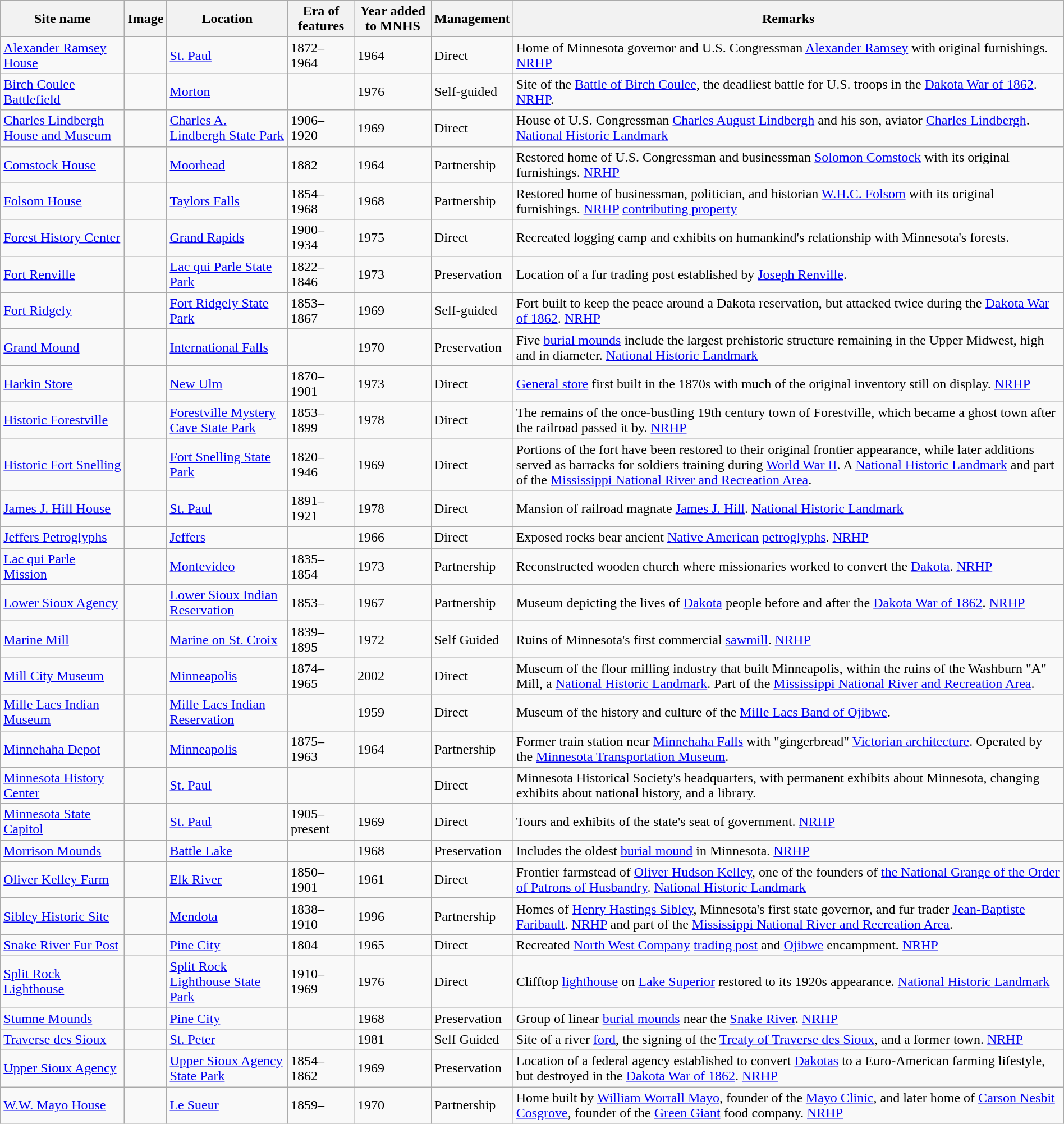<table class="wikitable sortable" style="width:100%">
<tr>
<th width="*">Site name</th>
<th width="*" class="unsortable">Image</th>
<th width="*">Location</th>
<th width="*">Era of features</th>
<th width="*">Year added to MNHS</th>
<th width="*">Management</th>
<th width="*" class="unsortable">Remarks</th>
</tr>
<tr ->
<td><a href='#'>Alexander Ramsey House</a></td>
<td></td>
<td><a href='#'>St. Paul</a></td>
<td>1872–1964</td>
<td>1964</td>
<td>Direct</td>
<td>Home of Minnesota governor and U.S. Congressman <a href='#'>Alexander Ramsey</a> with original furnishings.  <a href='#'>NRHP</a></td>
</tr>
<tr ->
<td><a href='#'>Birch Coulee Battlefield</a></td>
<td></td>
<td><a href='#'>Morton</a></td>
<td></td>
<td>1976</td>
<td>Self-guided</td>
<td>Site of the <a href='#'>Battle of Birch Coulee</a>, the deadliest battle for U.S. troops in the <a href='#'>Dakota War of 1862</a>.  <a href='#'>NRHP</a>.</td>
</tr>
<tr ->
<td><a href='#'>Charles Lindbergh House and Museum</a></td>
<td></td>
<td><a href='#'>Charles A. Lindbergh State Park</a></td>
<td>1906–1920</td>
<td>1969</td>
<td>Direct</td>
<td>House of U.S. Congressman <a href='#'>Charles August Lindbergh</a> and his son, aviator <a href='#'>Charles Lindbergh</a>.  <a href='#'>National Historic Landmark</a></td>
</tr>
<tr ->
<td><a href='#'>Comstock House</a></td>
<td></td>
<td><a href='#'>Moorhead</a></td>
<td>1882</td>
<td>1964</td>
<td>Partnership</td>
<td>Restored home of U.S. Congressman and businessman <a href='#'>Solomon Comstock</a> with its original furnishings.  <a href='#'>NRHP</a></td>
</tr>
<tr ->
<td><a href='#'>Folsom House</a></td>
<td></td>
<td><a href='#'>Taylors Falls</a></td>
<td>1854–1968</td>
<td>1968</td>
<td>Partnership</td>
<td>Restored home of businessman, politician, and historian <a href='#'>W.H.C. Folsom</a> with its original furnishings.  <a href='#'>NRHP</a> <a href='#'>contributing property</a></td>
</tr>
<tr ->
<td><a href='#'>Forest History Center</a></td>
<td></td>
<td><a href='#'>Grand Rapids</a></td>
<td>1900–1934</td>
<td>1975</td>
<td>Direct</td>
<td>Recreated logging camp and exhibits on humankind's relationship with Minnesota's forests.</td>
</tr>
<tr ->
<td><a href='#'>Fort Renville</a></td>
<td></td>
<td><a href='#'>Lac qui Parle State Park</a></td>
<td>1822–1846</td>
<td>1973</td>
<td>Preservation</td>
<td>Location of a fur trading post established by <a href='#'>Joseph Renville</a>.</td>
</tr>
<tr ->
<td><a href='#'>Fort Ridgely</a></td>
<td></td>
<td><a href='#'>Fort Ridgely State Park</a></td>
<td>1853–1867</td>
<td>1969</td>
<td>Self-guided</td>
<td>Fort built to keep the peace around a Dakota reservation, but attacked twice during the <a href='#'>Dakota War of 1862</a>. <a href='#'>NRHP</a></td>
</tr>
<tr ->
<td><a href='#'>Grand Mound</a></td>
<td></td>
<td><a href='#'>International Falls</a></td>
<td></td>
<td>1970</td>
<td>Preservation</td>
<td>Five <a href='#'>burial mounds</a> include the largest prehistoric structure remaining in the Upper Midwest,  high and  in diameter. <a href='#'>National Historic Landmark</a></td>
</tr>
<tr ->
<td><a href='#'>Harkin Store</a></td>
<td></td>
<td><a href='#'>New Ulm</a></td>
<td>1870–1901</td>
<td>1973</td>
<td>Direct</td>
<td><a href='#'>General store</a> first built in the 1870s with much of the original inventory still on display. <a href='#'>NRHP</a></td>
</tr>
<tr ->
<td><a href='#'>Historic Forestville</a></td>
<td></td>
<td><a href='#'>Forestville Mystery Cave State Park</a></td>
<td>1853–1899</td>
<td>1978</td>
<td>Direct</td>
<td>The remains of the once-bustling 19th century town of Forestville, which became a ghost town after the railroad passed it by.  <a href='#'>NRHP</a></td>
</tr>
<tr ->
<td><a href='#'>Historic Fort Snelling</a></td>
<td></td>
<td><a href='#'>Fort Snelling State Park</a></td>
<td>1820–1946</td>
<td>1969</td>
<td>Direct</td>
<td>Portions of the fort have been restored to their original frontier appearance, while later additions served as barracks for soldiers training during <a href='#'>World War II</a>. A <a href='#'>National Historic Landmark</a> and part of the <a href='#'>Mississippi National River and Recreation Area</a>.</td>
</tr>
<tr ->
<td><a href='#'>James J. Hill House</a></td>
<td></td>
<td><a href='#'>St. Paul</a></td>
<td>1891–1921</td>
<td>1978</td>
<td>Direct</td>
<td>Mansion of railroad magnate <a href='#'>James J. Hill</a>. <a href='#'>National Historic Landmark</a></td>
</tr>
<tr ->
<td><a href='#'>Jeffers Petroglyphs</a></td>
<td></td>
<td><a href='#'>Jeffers</a></td>
<td></td>
<td>1966</td>
<td>Direct</td>
<td>Exposed rocks bear ancient <a href='#'>Native American</a> <a href='#'>petroglyphs</a>. <a href='#'>NRHP</a></td>
</tr>
<tr ->
<td><a href='#'>Lac qui Parle Mission</a></td>
<td></td>
<td><a href='#'>Montevideo</a></td>
<td>1835–1854</td>
<td>1973</td>
<td>Partnership</td>
<td>Reconstructed wooden church where missionaries worked to convert the <a href='#'>Dakota</a>.  <a href='#'>NRHP</a></td>
</tr>
<tr ->
<td><a href='#'>Lower Sioux Agency</a></td>
<td></td>
<td><a href='#'>Lower Sioux Indian Reservation</a></td>
<td>1853–</td>
<td>1967</td>
<td>Partnership</td>
<td>Museum depicting the lives of <a href='#'>Dakota</a> people before and after the <a href='#'>Dakota War of 1862</a>.  <a href='#'>NRHP</a></td>
</tr>
<tr ->
<td><a href='#'>Marine Mill</a></td>
<td></td>
<td><a href='#'>Marine on St. Croix</a></td>
<td>1839–1895</td>
<td>1972</td>
<td>Self Guided</td>
<td>Ruins of Minnesota's first commercial <a href='#'>sawmill</a>. <a href='#'>NRHP</a></td>
</tr>
<tr ->
<td><a href='#'>Mill City Museum</a></td>
<td></td>
<td><a href='#'>Minneapolis</a></td>
<td>1874–1965</td>
<td>2002</td>
<td>Direct</td>
<td>Museum of the flour milling industry that built Minneapolis, within the ruins of the Washburn "A" Mill, a <a href='#'>National Historic Landmark</a>.  Part of the <a href='#'>Mississippi National River and Recreation Area</a>.</td>
</tr>
<tr ->
<td><a href='#'>Mille Lacs Indian Museum</a></td>
<td></td>
<td><a href='#'>Mille Lacs Indian Reservation</a></td>
<td></td>
<td>1959</td>
<td>Direct</td>
<td>Museum of the history and culture of the <a href='#'>Mille Lacs Band of Ojibwe</a>.</td>
</tr>
<tr ->
<td><a href='#'>Minnehaha Depot</a></td>
<td></td>
<td><a href='#'>Minneapolis</a></td>
<td>1875–1963</td>
<td>1964</td>
<td>Partnership</td>
<td>Former train station near <a href='#'>Minnehaha Falls</a> with "gingerbread" <a href='#'>Victorian architecture</a>.  Operated by the <a href='#'>Minnesota Transportation Museum</a>.</td>
</tr>
<tr ->
<td><a href='#'>Minnesota History Center</a></td>
<td></td>
<td><a href='#'>St. Paul</a></td>
<td></td>
<td></td>
<td>Direct</td>
<td>Minnesota Historical Society's headquarters, with permanent exhibits about Minnesota, changing exhibits about national history, and a library.</td>
</tr>
<tr ->
<td><a href='#'>Minnesota State Capitol</a></td>
<td></td>
<td><a href='#'>St. Paul</a></td>
<td>1905–present</td>
<td>1969</td>
<td>Direct</td>
<td>Tours and exhibits of the state's seat of government.  <a href='#'>NRHP</a></td>
</tr>
<tr ->
<td><a href='#'>Morrison Mounds</a></td>
<td></td>
<td><a href='#'>Battle Lake</a></td>
<td></td>
<td>1968</td>
<td>Preservation</td>
<td>Includes the oldest <a href='#'>burial mound</a> in Minnesota.  <a href='#'>NRHP</a></td>
</tr>
<tr ->
<td><a href='#'>Oliver Kelley Farm</a></td>
<td></td>
<td><a href='#'>Elk River</a></td>
<td>1850–1901</td>
<td>1961</td>
<td>Direct</td>
<td>Frontier farmstead of <a href='#'>Oliver Hudson Kelley</a>, one of the founders of <a href='#'>the National Grange of the Order of Patrons of Husbandry</a>.  <a href='#'>National Historic Landmark</a></td>
</tr>
<tr ->
<td><a href='#'>Sibley Historic Site</a></td>
<td></td>
<td><a href='#'>Mendota</a></td>
<td>1838–1910</td>
<td>1996</td>
<td>Partnership</td>
<td>Homes of <a href='#'>Henry Hastings Sibley</a>, Minnesota's first state governor, and fur trader <a href='#'>Jean-Baptiste Faribault</a>.  <a href='#'>NRHP</a> and part of the <a href='#'>Mississippi National River and Recreation Area</a>.</td>
</tr>
<tr ->
<td><a href='#'>Snake River Fur Post</a></td>
<td></td>
<td><a href='#'>Pine City</a></td>
<td>1804</td>
<td>1965</td>
<td>Direct</td>
<td>Recreated <a href='#'>North West Company</a> <a href='#'>trading post</a> and <a href='#'>Ojibwe</a> encampment. <a href='#'>NRHP</a></td>
</tr>
<tr ->
<td><a href='#'>Split Rock Lighthouse</a></td>
<td></td>
<td><a href='#'>Split Rock Lighthouse State Park</a></td>
<td>1910–1969</td>
<td>1976</td>
<td>Direct</td>
<td>Clifftop <a href='#'>lighthouse</a> on <a href='#'>Lake Superior</a> restored to its 1920s appearance.  <a href='#'>National Historic Landmark</a></td>
</tr>
<tr ->
<td><a href='#'>Stumne Mounds</a></td>
<td></td>
<td><a href='#'>Pine City</a></td>
<td></td>
<td>1968</td>
<td>Preservation</td>
<td>Group of linear <a href='#'>burial mounds</a> near the <a href='#'>Snake River</a>.  <a href='#'>NRHP</a></td>
</tr>
<tr ->
<td><a href='#'>Traverse des Sioux</a></td>
<td></td>
<td><a href='#'>St. Peter</a></td>
<td></td>
<td>1981</td>
<td>Self Guided</td>
<td>Site of a river <a href='#'>ford</a>, the signing of the <a href='#'>Treaty of Traverse des Sioux</a>, and a former town.  <a href='#'>NRHP</a></td>
</tr>
<tr ->
<td><a href='#'>Upper Sioux Agency</a></td>
<td></td>
<td><a href='#'>Upper Sioux Agency State Park</a></td>
<td>1854–1862</td>
<td>1969</td>
<td>Preservation</td>
<td>Location of a federal agency established to convert <a href='#'>Dakotas</a> to a Euro-American farming lifestyle, but destroyed in the <a href='#'>Dakota War of 1862</a>. <a href='#'>NRHP</a></td>
</tr>
<tr ->
<td><a href='#'>W.W. Mayo House</a></td>
<td></td>
<td><a href='#'>Le Sueur</a></td>
<td>1859–</td>
<td>1970</td>
<td>Partnership</td>
<td>Home built by <a href='#'>William Worrall Mayo</a>, founder of the <a href='#'>Mayo Clinic</a>, and later home of <a href='#'>Carson Nesbit Cosgrove</a>, founder of the <a href='#'>Green Giant</a> food company. <a href='#'>NRHP</a></td>
</tr>
</table>
